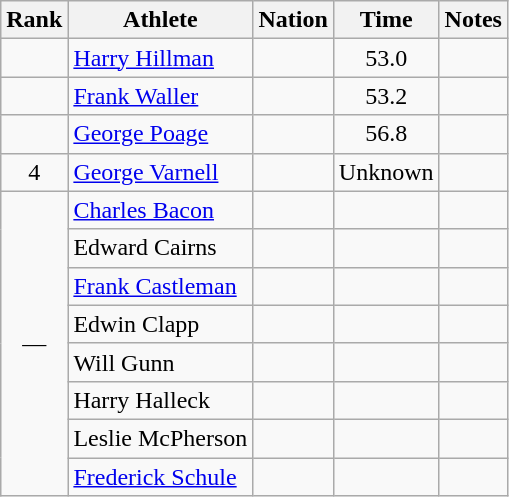<table class="wikitable sortable" style="text-align:center">
<tr>
<th>Rank</th>
<th>Athlete</th>
<th>Nation</th>
<th>Time</th>
<th>Notes</th>
</tr>
<tr>
<td></td>
<td align=left data-sort-value=Hillman><a href='#'>Harry Hillman</a></td>
<td align=left></td>
<td>53.0</td>
<td></td>
</tr>
<tr>
<td></td>
<td align=left data-sort-value=Waller><a href='#'>Frank Waller</a></td>
<td align=left></td>
<td>53.2</td>
<td></td>
</tr>
<tr>
<td></td>
<td align=left data-sort-value=Poage><a href='#'>George Poage</a></td>
<td align=left></td>
<td>56.8</td>
<td></td>
</tr>
<tr>
<td>4</td>
<td align=left data-sort-value=Varnell><a href='#'>George Varnell</a></td>
<td align=left></td>
<td data-sort-value=88.8>Unknown</td>
<td></td>
</tr>
<tr>
<td rowspan=8 data-sort-value=5>—</td>
<td align=left data-sort-value=Bacon><a href='#'>Charles Bacon</a></td>
<td align=left></td>
<td data-sort-value=99.9></td>
<td></td>
</tr>
<tr>
<td align=left data-sort-value=Cairns>Edward Cairns</td>
<td align=left></td>
<td data-sort-value=99.9></td>
<td></td>
</tr>
<tr>
<td align=left data-sort-value=Castleman><a href='#'>Frank Castleman</a></td>
<td align=left></td>
<td data-sort-value=99.9></td>
<td></td>
</tr>
<tr>
<td align=left data-sort-value=Clapp>Edwin Clapp</td>
<td align=left></td>
<td data-sort-value=99.9></td>
<td></td>
</tr>
<tr>
<td align=left data-sort-value=Gunn>Will Gunn</td>
<td align=left></td>
<td data-sort-value=99.9></td>
<td></td>
</tr>
<tr>
<td align=left data-sort-value=Halleck>Harry Halleck</td>
<td align=left></td>
<td data-sort-value=99.9></td>
<td></td>
</tr>
<tr>
<td align=left data-sort-value=McPherson>Leslie McPherson</td>
<td align=left></td>
<td data-sort-value=99.9></td>
<td></td>
</tr>
<tr>
<td align=left data-sort-value=Schule><a href='#'>Frederick Schule</a></td>
<td align=left></td>
<td data-sort-value=99.9></td>
<td></td>
</tr>
</table>
